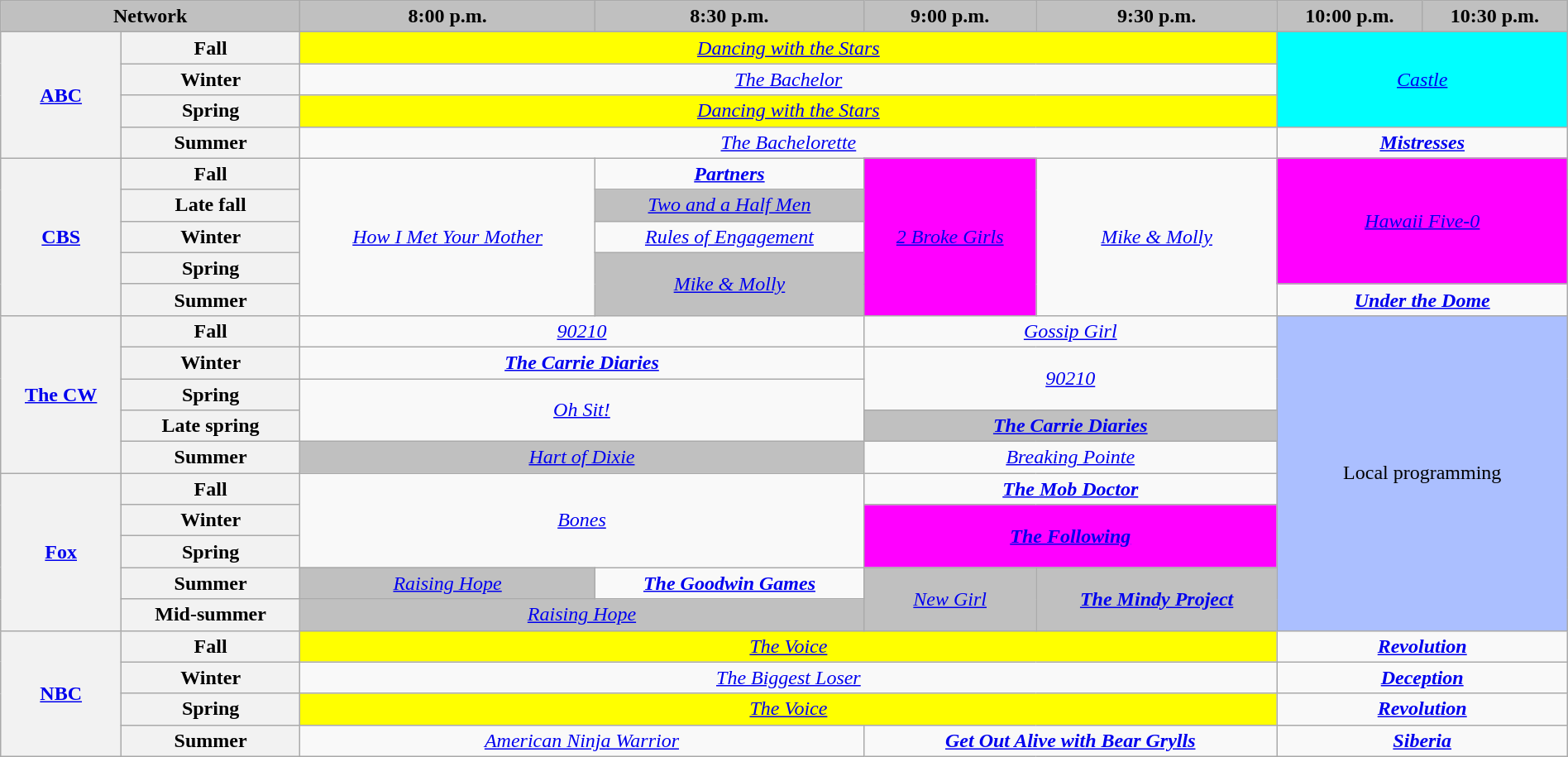<table class="wikitable" style="width:100%;margin-right:0;text-align:center">
<tr>
<th colspan="2" style="background-color:#C0C0C0;text-align:center">Network</th>
<th style="background-color:#C0C0C0;text-align:center">8:00 p.m.</th>
<th style="background-color:#C0C0C0;text-align:center">8:30 p.m.</th>
<th style="background-color:#C0C0C0;text-align:center">9:00 p.m.</th>
<th style="background-color:#C0C0C0;text-align:center">9:30 p.m.</th>
<th style="background-color:#C0C0C0;text-align:center">10:00 p.m.</th>
<th style="background-color:#C0C0C0;text-align:center">10:30 p.m.</th>
</tr>
<tr>
<th rowspan="4"><a href='#'>ABC</a></th>
<th>Fall</th>
<td style="background:#FFFF00;" colspan="4"><em><a href='#'>Dancing with the Stars</a></em> </td>
<td style="background:#00FFFF;" colspan="2" rowspan="3"><em><a href='#'>Castle</a></em> </td>
</tr>
<tr>
<th>Winter</th>
<td colspan="4"><em><a href='#'>The Bachelor</a></em></td>
</tr>
<tr>
<th>Spring</th>
<td style="background:#FFFF00;" colspan="4"><em><a href='#'>Dancing with the Stars</a></em> </td>
</tr>
<tr>
<th>Summer</th>
<td colspan="4"><em><a href='#'>The Bachelorette</a></em></td>
<td colspan="2"><strong><em><a href='#'>Mistresses</a></em></strong></td>
</tr>
<tr>
<th rowspan="5"><a href='#'>CBS</a></th>
<th>Fall</th>
<td rowspan="5"><em><a href='#'>How I Met Your Mother</a></em></td>
<td><strong><em><a href='#'>Partners</a></em></strong></td>
<td style="background:#FF00FF;" rowspan="5"><em><a href='#'>2 Broke Girls</a></em> </td>
<td rowspan="5"><em><a href='#'>Mike & Molly</a></em></td>
<td style="background:#FF00FF;" rowspan="4" colspan="2"><em><a href='#'>Hawaii Five-0</a></em> </td>
</tr>
<tr>
<th>Late fall</th>
<td style="background:#C0C0C0;"><em><a href='#'>Two and a Half Men</a></em> </td>
</tr>
<tr>
<th>Winter</th>
<td><em><a href='#'>Rules of Engagement</a></em></td>
</tr>
<tr>
<th>Spring</th>
<td rowspan="2" style="background:#C0C0C0;"><em><a href='#'>Mike & Molly</a></em> </td>
</tr>
<tr>
<th>Summer</th>
<td colspan="2"><strong><em><a href='#'>Under the Dome</a></em></strong></td>
</tr>
<tr>
<th rowspan="5"><a href='#'>The CW</a></th>
<th>Fall</th>
<td colspan="2"><em><a href='#'>90210</a></em></td>
<td colspan="2"><em><a href='#'>Gossip Girl</a></em></td>
<td style="background:#abbfff;" colspan="2" rowspan="10">Local programming</td>
</tr>
<tr>
<th>Winter</th>
<td colspan="2"><strong><em><a href='#'>The Carrie Diaries</a></em></strong></td>
<td rowspan="2" colspan="2"><em><a href='#'>90210</a></em></td>
</tr>
<tr>
<th>Spring</th>
<td rowspan="2" colspan="2"><em><a href='#'>Oh Sit!</a></em></td>
</tr>
<tr>
<th>Late spring</th>
<td colspan="2" style="background:#C0C0C0;"><strong><em><a href='#'>The Carrie Diaries</a></em></strong> </td>
</tr>
<tr>
<th>Summer</th>
<td colspan="2" style="background:#C0C0C0;"><em><a href='#'>Hart of Dixie</a></em> </td>
<td colspan="2"><em><a href='#'>Breaking Pointe</a></em></td>
</tr>
<tr>
<th rowspan="5"><a href='#'>Fox</a></th>
<th>Fall</th>
<td rowspan="3" colspan="2"><em><a href='#'>Bones</a></em></td>
<td colspan="2"><strong><em><a href='#'>The Mob Doctor</a></em></strong></td>
</tr>
<tr>
<th>Winter</th>
<td style="background:#FF00FF;" rowspan="2" colspan="2"><strong><em><a href='#'>The Following</a></em></strong> </td>
</tr>
<tr>
<th>Spring</th>
</tr>
<tr>
<th>Summer</th>
<td style="background:#C0C0C0;"><em><a href='#'>Raising Hope</a></em> </td>
<td><strong><em><a href='#'>The Goodwin Games</a></em></strong></td>
<td rowspan="2" style="background:#C0C0C0;"><em><a href='#'>New Girl</a></em> </td>
<td rowspan="2" style="background:#C0C0C0;"><strong><em><a href='#'>The Mindy Project</a></em></strong> </td>
</tr>
<tr>
<th>Mid-summer</th>
<td colspan="2" style="background:#C0C0C0;"><em><a href='#'>Raising Hope</a></em> </td>
</tr>
<tr>
<th rowspan="4"><a href='#'>NBC</a></th>
<th>Fall</th>
<td style="background:#FFFF00;" colspan="4"><em><a href='#'>The Voice</a></em> </td>
<td colspan="2"><strong><em><a href='#'>Revolution</a></em></strong></td>
</tr>
<tr>
<th>Winter</th>
<td colspan="4"><em><a href='#'>The Biggest Loser</a></em></td>
<td colspan="2"><strong><em><a href='#'>Deception</a></em></strong></td>
</tr>
<tr>
<th>Spring</th>
<td style="background:#FFFF00;" colspan="4"><em><a href='#'>The Voice</a></em> </td>
<td colspan="2"><strong><em><a href='#'>Revolution</a></em></strong></td>
</tr>
<tr>
<th>Summer</th>
<td colspan="2"><em><a href='#'>American Ninja Warrior</a></em></td>
<td colspan="2"><strong><em><a href='#'>Get Out Alive with Bear Grylls</a></em></strong></td>
<td colspan="2"><strong><em><a href='#'>Siberia</a></em></strong></td>
</tr>
</table>
